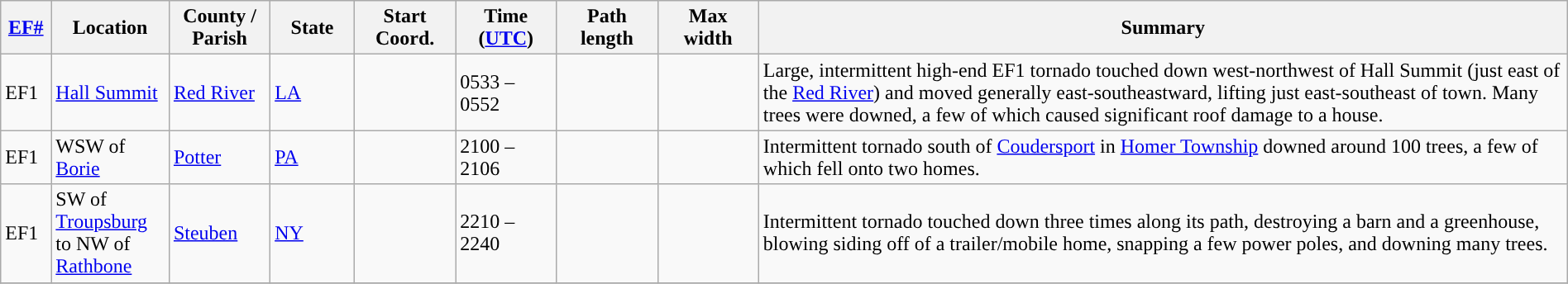<table class="wikitable sortable" style="width:100%;">
<tr>
<th scope="col" width="3%" align="center"><a href='#'>EF#</a></th>
<th scope="col" width="7%" align="center" class="unsortable">Location</th>
<th scope="col" width="6%" align="center" class="unsortable">County / Parish</th>
<th scope="col" width="5%" align="center">State</th>
<th scope="col" width="6%" align="center">Start Coord.</th>
<th scope="col" width="6%" align="center">Time (<a href='#'>UTC</a>)</th>
<th scope="col" width="6%" align="center">Path length</th>
<th scope="col" width="6%" align="center">Max width</th>
<th scope="col" width="48%" class="unsortable" align="center">Summary</th>
</tr>
<tr>
<td>EF1</td>
<td><a href='#'>Hall Summit</a></td>
<td><a href='#'>Red River</a></td>
<td><a href='#'>LA</a></td>
<td></td>
<td>0533 – 0552</td>
<td></td>
<td></td>
<td>Large, intermittent high-end EF1 tornado touched down west-northwest of Hall Summit (just east of the <a href='#'>Red River</a>) and moved generally east-southeastward, lifting just east-southeast of town. Many trees were downed, a few of which caused significant roof damage to a house.</td>
</tr>
<tr>
<td>EF1</td>
<td>WSW of <a href='#'>Borie</a></td>
<td><a href='#'>Potter</a></td>
<td><a href='#'>PA</a></td>
<td></td>
<td>2100 – 2106</td>
<td></td>
<td></td>
<td>Intermittent tornado south of <a href='#'>Coudersport</a> in <a href='#'>Homer Township</a> downed around 100 trees, a few of which fell onto two homes.</td>
</tr>
<tr>
<td>EF1</td>
<td>SW of <a href='#'>Troupsburg</a> to NW of <a href='#'>Rathbone</a></td>
<td><a href='#'>Steuben</a></td>
<td><a href='#'>NY</a></td>
<td></td>
<td>2210 – 2240</td>
<td></td>
<td></td>
<td>Intermittent tornado touched down three times along its path, destroying a barn and a greenhouse, blowing siding off of a trailer/mobile home, snapping a few power poles, and downing many trees.</td>
</tr>
<tr>
</tr>
</table>
